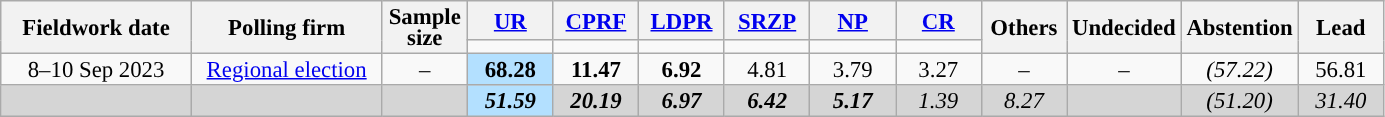<table class=wikitable style="font-size:95%; line-height:14px; text-align:center">
<tr>
<th style=width:120px; rowspan=2>Fieldwork date</th>
<th style=width:120px; rowspan=2>Polling firm</th>
<th style=width:50px; rowspan=2>Sample<br>size</th>
<th style="width:50px;"><a href='#'>UR</a></th>
<th style="width:50px;"><a href='#'>CPRF</a></th>
<th style="width:50px;"><a href='#'>LDPR</a></th>
<th style="width:50px;"><a href='#'>SRZP</a></th>
<th style="width:50px;"><a href='#'>NP</a></th>
<th style="width:50px;"><a href='#'>CR</a></th>
<th style="width:50px;" rowspan=2>Others</th>
<th style="width:50px;" rowspan=2>Undecided</th>
<th style="width:50px;" rowspan=2>Abstention</th>
<th style="width:50px;" rowspan="2">Lead</th>
</tr>
<tr>
<td bgcolor=></td>
<td bgcolor=></td>
<td bgcolor=></td>
<td bgcolor=></td>
<td bgcolor=></td>
<td bgcolor=></td>
</tr>
<tr>
<td>8–10 Sep 2023</td>
<td><a href='#'>Regional election</a></td>
<td>–</td>
<td style="background:#B3E0FF"><strong>68.28</strong></td>
<td><strong>11.47</strong></td>
<td><strong>6.92</strong></td>
<td>4.81</td>
<td>3.79</td>
<td>3.27</td>
<td>–</td>
<td>–</td>
<td><em>(57.22)</em></td>
<td style="background:">56.81</td>
</tr>
<tr style="background:#D5D5D5">
<td></td>
<td></td>
<td></td>
<td style="background:#B3E0FF"><strong><em>51.59</em></strong></td>
<td><strong><em>20.19</em></strong></td>
<td><strong><em>6.97</em></strong></td>
<td><strong><em>6.42</em></strong></td>
<td><strong><em>5.17</em></strong></td>
<td><em>1.39</em></td>
<td><em>8.27</em></td>
<td></td>
<td><em>(51.20)</em></td>
<td style="background:"><em>31.40</em></td>
</tr>
</table>
